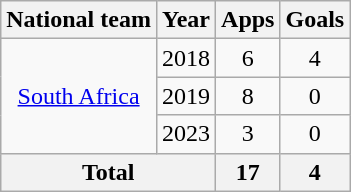<table class="wikitable" style="text-align:center">
<tr>
<th>National team</th>
<th>Year</th>
<th>Apps</th>
<th>Goals</th>
</tr>
<tr>
<td rowspan="3"><a href='#'>South Africa</a></td>
<td>2018</td>
<td>6</td>
<td>4</td>
</tr>
<tr>
<td>2019</td>
<td>8</td>
<td>0</td>
</tr>
<tr>
<td>2023</td>
<td>3</td>
<td>0</td>
</tr>
<tr>
<th colspan="2">Total</th>
<th>17</th>
<th>4</th>
</tr>
</table>
